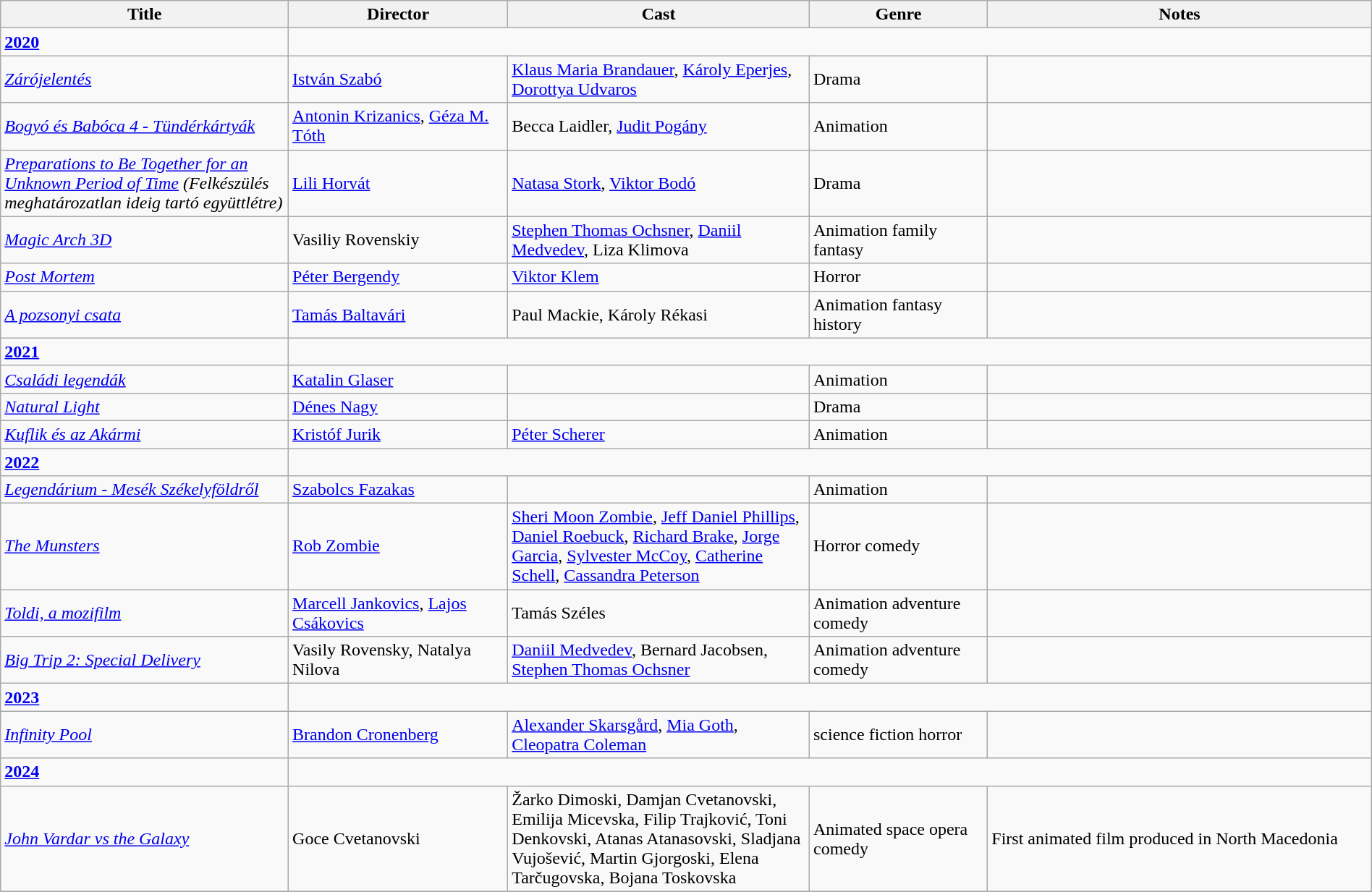<table class="wikitable" width= "100%">
<tr>
<th width=21%>Title</th>
<th width=16%>Director</th>
<th width=22%>Cast</th>
<th width=13%>Genre</th>
<th width=28%>Notes</th>
</tr>
<tr>
<td><strong><a href='#'>2020</a></strong></td>
</tr>
<tr>
<td><em><a href='#'>Zárójelentés</a></em></td>
<td><a href='#'>István Szabó</a></td>
<td><a href='#'>Klaus Maria Brandauer</a>, <a href='#'>Károly Eperjes</a>, <a href='#'>Dorottya Udvaros</a></td>
<td>Drama</td>
<td></td>
</tr>
<tr>
<td><em><a href='#'>Bogyó és Babóca 4 - Tündérkártyák</a></em></td>
<td><a href='#'>Antonin Krizanics</a>, <a href='#'>Géza M. Tóth</a></td>
<td>Becca Laidler, <a href='#'>Judit Pogány</a></td>
<td>Animation</td>
<td></td>
</tr>
<tr>
<td><em><a href='#'>Preparations to Be Together for an Unknown Period of Time</a> (Felkészülés meghatározatlan ideig tartó együttlétre)</em></td>
<td><a href='#'>Lili Horvát</a></td>
<td><a href='#'>Natasa Stork</a>, <a href='#'>Viktor Bodó</a></td>
<td>Drama</td>
<td></td>
</tr>
<tr>
<td><em><a href='#'>Magic Arch 3D</a></em></td>
<td>Vasiliy Rovenskiy</td>
<td><a href='#'>Stephen Thomas Ochsner</a>, <a href='#'>Daniil Medvedev</a>, Liza Klimova</td>
<td>Animation family fantasy</td>
<td></td>
</tr>
<tr>
<td><em><a href='#'>Post Mortem</a></em></td>
<td><a href='#'>Péter Bergendy</a></td>
<td><a href='#'>Viktor Klem</a></td>
<td>Horror</td>
<td></td>
</tr>
<tr>
<td><em><a href='#'>A pozsonyi csata</a></em></td>
<td><a href='#'>Tamás Baltavári</a></td>
<td>Paul Mackie, Károly Rékasi</td>
<td>Animation fantasy history</td>
<td></td>
</tr>
<tr>
<td><strong><a href='#'>2021</a></strong></td>
</tr>
<tr>
<td><em><a href='#'>Családi legendák</a></em></td>
<td><a href='#'>Katalin Glaser</a></td>
<td></td>
<td>Animation</td>
<td></td>
</tr>
<tr>
<td><em><a href='#'>Natural Light</a></em></td>
<td><a href='#'>Dénes Nagy</a></td>
<td></td>
<td>Drama</td>
<td></td>
</tr>
<tr>
<td><em><a href='#'>Kuflik és az Akármi</a></em></td>
<td><a href='#'>Kristóf Jurik</a></td>
<td><a href='#'>Péter Scherer</a></td>
<td>Animation</td>
<td></td>
</tr>
<tr>
<td><strong><a href='#'>2022</a></strong></td>
</tr>
<tr>
<td><em><a href='#'>Legendárium - Mesék Székelyföldről</a></em></td>
<td><a href='#'>Szabolcs Fazakas</a></td>
<td></td>
<td>Animation</td>
<td></td>
</tr>
<tr>
<td><em><a href='#'>The Munsters</a></em></td>
<td><a href='#'>Rob Zombie</a></td>
<td><a href='#'>Sheri Moon Zombie</a>, <a href='#'>Jeff Daniel Phillips</a>, <a href='#'>Daniel Roebuck</a>, <a href='#'>Richard Brake</a>, <a href='#'>Jorge Garcia</a>, <a href='#'>Sylvester McCoy</a>, <a href='#'>Catherine Schell</a>, <a href='#'>Cassandra Peterson</a></td>
<td>Horror comedy</td>
<td></td>
</tr>
<tr>
<td><em><a href='#'>Toldi, a mozifilm</a></em></td>
<td><a href='#'>Marcell Jankovics</a>, <a href='#'>Lajos Csákovics</a></td>
<td>Tamás Széles</td>
<td>Animation adventure comedy</td>
<td></td>
</tr>
<tr>
<td><em><a href='#'>Big Trip 2: Special Delivery</a></em></td>
<td>Vasily Rovensky, Natalya Nilova</td>
<td><a href='#'>Daniil Medvedev</a>, Bernard Jacobsen, <a href='#'>Stephen Thomas Ochsner</a></td>
<td>Animation adventure comedy</td>
<td></td>
</tr>
<tr>
<td><strong><a href='#'>2023</a></strong></td>
</tr>
<tr>
<td><em><a href='#'> Infinity Pool</a></em></td>
<td><a href='#'>Brandon Cronenberg</a></td>
<td><a href='#'>Alexander Skarsgård</a>, <a href='#'>Mia Goth</a>, <a href='#'>Cleopatra Coleman</a></td>
<td>science fiction horror</td>
<td></td>
</tr>
<tr>
<td><strong><a href='#'>2024</a></strong></td>
</tr>
<tr>
<td><em><a href='#'>John Vardar vs the Galaxy</a></em></td>
<td>Goce Cvetanovski</td>
<td>Žarko Dimoski, Damjan Cvetanovski, Emilija Micevska, Filip Trajković, Toni Denkovski, Atanas Atanasovski, Sladjana Vujošević, Martin Gjorgoski, Elena Tarčugovska, Bojana Toskovska</td>
<td>Animated space opera comedy</td>
<td>First animated film produced in North Macedonia</td>
</tr>
<tr>
</tr>
</table>
